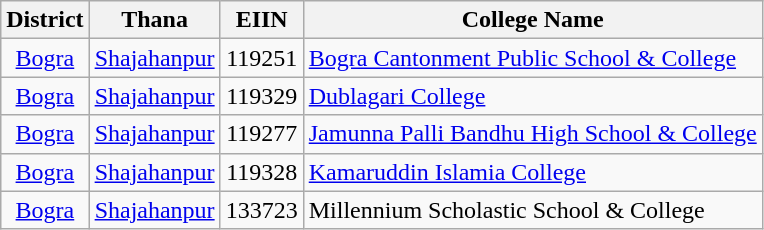<table class="wikitable">
<tr>
<th>District</th>
<th>Thana</th>
<th>EIIN</th>
<th>College Name</th>
</tr>
<tr>
<td style="text-align: center;"><a href='#'>Bogra</a></td>
<td style="text-align: center;"><a href='#'>Shajahanpur</a></td>
<td style="text-align: center;">119251</td>
<td><a href='#'>Bogra Cantonment Public School & College</a></td>
</tr>
<tr>
<td style="text-align: center;"><a href='#'>Bogra</a></td>
<td style="text-align: center;"><a href='#'>Shajahanpur</a></td>
<td style="text-align: center;">119329</td>
<td><a href='#'>Dublagari College</a></td>
</tr>
<tr>
<td style="text-align: center;"><a href='#'>Bogra</a></td>
<td style="text-align: center;"><a href='#'>Shajahanpur</a></td>
<td style="text-align: center;">119277</td>
<td><a href='#'>Jamunna Palli Bandhu High School & College</a></td>
</tr>
<tr>
<td style="text-align: center;"><a href='#'>Bogra</a></td>
<td style="text-align: center;"><a href='#'>Shajahanpur</a></td>
<td style="text-align: center;">119328</td>
<td><a href='#'>Kamaruddin Islamia College</a></td>
</tr>
<tr>
<td style="text-align: center;"><a href='#'>Bogra</a></td>
<td style="text-align: center;"><a href='#'>Shajahanpur</a></td>
<td style="text-align: center;">133723</td>
<td>Millennium Scholastic School & College</td>
</tr>
</table>
